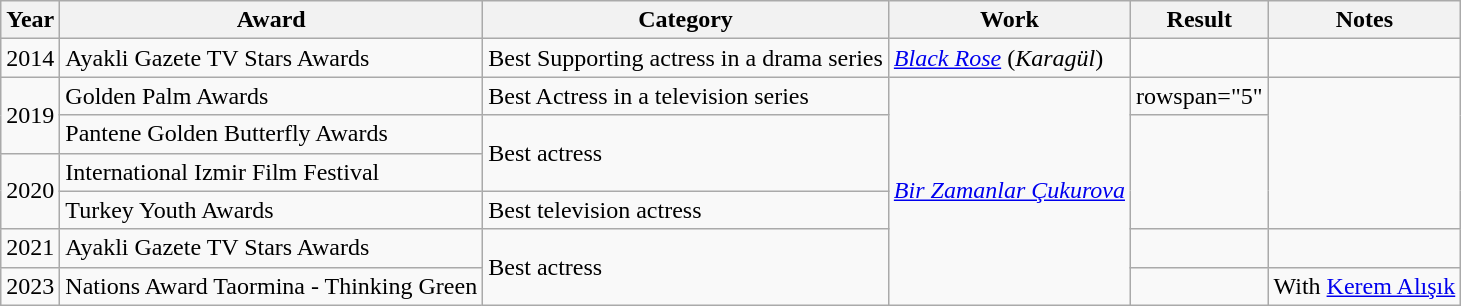<table class="wikitable">
<tr>
<th>Year</th>
<th>Award</th>
<th>Category</th>
<th>Work</th>
<th>Result</th>
<th>Notes</th>
</tr>
<tr>
<td>2014</td>
<td>Ayakli Gazete TV Stars Awards</td>
<td>Best Supporting actress in a drama series</td>
<td><em><a href='#'>Black Rose</a></em> (<em>Karagül</em>)</td>
<td></td>
<td></td>
</tr>
<tr>
<td rowspan="2">2019</td>
<td>Golden Palm Awards</td>
<td>Best Actress in a television series</td>
<td rowspan="6"><em><a href='#'>Bir Zamanlar Çukurova</a></em></td>
<td>rowspan="5" </td>
<td rowspan="4"></td>
</tr>
<tr>
<td>Pantene Golden Butterfly Awards</td>
<td rowspan="2">Best actress</td>
</tr>
<tr>
<td rowspan="2">2020</td>
<td>International Izmir Film Festival</td>
</tr>
<tr>
<td>Turkey Youth Awards</td>
<td>Best television actress</td>
</tr>
<tr>
<td>2021</td>
<td>Ayakli Gazete TV Stars Awards</td>
<td rowspan="2">Best actress</td>
<td></td>
</tr>
<tr>
<td>2023</td>
<td>Nations Award Taormina - Thinking Green</td>
<td></td>
<td>With <a href='#'>Kerem Alışık</a></td>
</tr>
</table>
